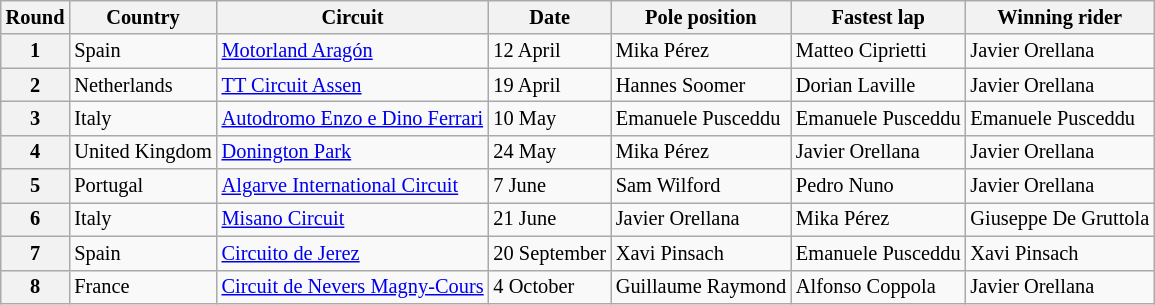<table class="wikitable" style="font-size: 85%">
<tr>
<th>Round</th>
<th>Country</th>
<th>Circuit</th>
<th>Date</th>
<th>Pole position</th>
<th>Fastest lap</th>
<th>Winning rider</th>
</tr>
<tr>
<th>1</th>
<td> Spain</td>
<td><a href='#'>Motorland Aragón</a></td>
<td>12 April</td>
<td> Mika Pérez</td>
<td> Matteo Ciprietti</td>
<td> Javier Orellana</td>
</tr>
<tr>
<th>2</th>
<td> Netherlands</td>
<td><a href='#'>TT Circuit Assen</a></td>
<td>19 April</td>
<td> Hannes Soomer</td>
<td> Dorian Laville</td>
<td> Javier Orellana</td>
</tr>
<tr>
<th>3</th>
<td> Italy</td>
<td><a href='#'>Autodromo Enzo e Dino Ferrari</a></td>
<td>10 May</td>
<td> Emanuele Pusceddu</td>
<td> Emanuele Pusceddu</td>
<td> Emanuele Pusceddu</td>
</tr>
<tr>
<th>4</th>
<td> United Kingdom</td>
<td><a href='#'>Donington Park</a></td>
<td>24 May</td>
<td> Mika Pérez</td>
<td> Javier Orellana</td>
<td> Javier Orellana</td>
</tr>
<tr>
<th>5</th>
<td> Portugal</td>
<td><a href='#'>Algarve International Circuit</a></td>
<td>7 June</td>
<td> Sam Wilford</td>
<td> Pedro Nuno</td>
<td> Javier Orellana</td>
</tr>
<tr>
<th>6</th>
<td> Italy</td>
<td><a href='#'>Misano Circuit</a></td>
<td>21 June</td>
<td> Javier Orellana</td>
<td> Mika Pérez</td>
<td> Giuseppe De Gruttola</td>
</tr>
<tr>
<th>7</th>
<td> Spain</td>
<td><a href='#'>Circuito de Jerez</a></td>
<td>20 September</td>
<td> Xavi Pinsach</td>
<td> Emanuele Pusceddu</td>
<td> Xavi Pinsach</td>
</tr>
<tr>
<th>8</th>
<td> France</td>
<td><a href='#'>Circuit de Nevers Magny-Cours</a></td>
<td>4 October</td>
<td> Guillaume Raymond</td>
<td> Alfonso Coppola</td>
<td> Javier Orellana</td>
</tr>
</table>
